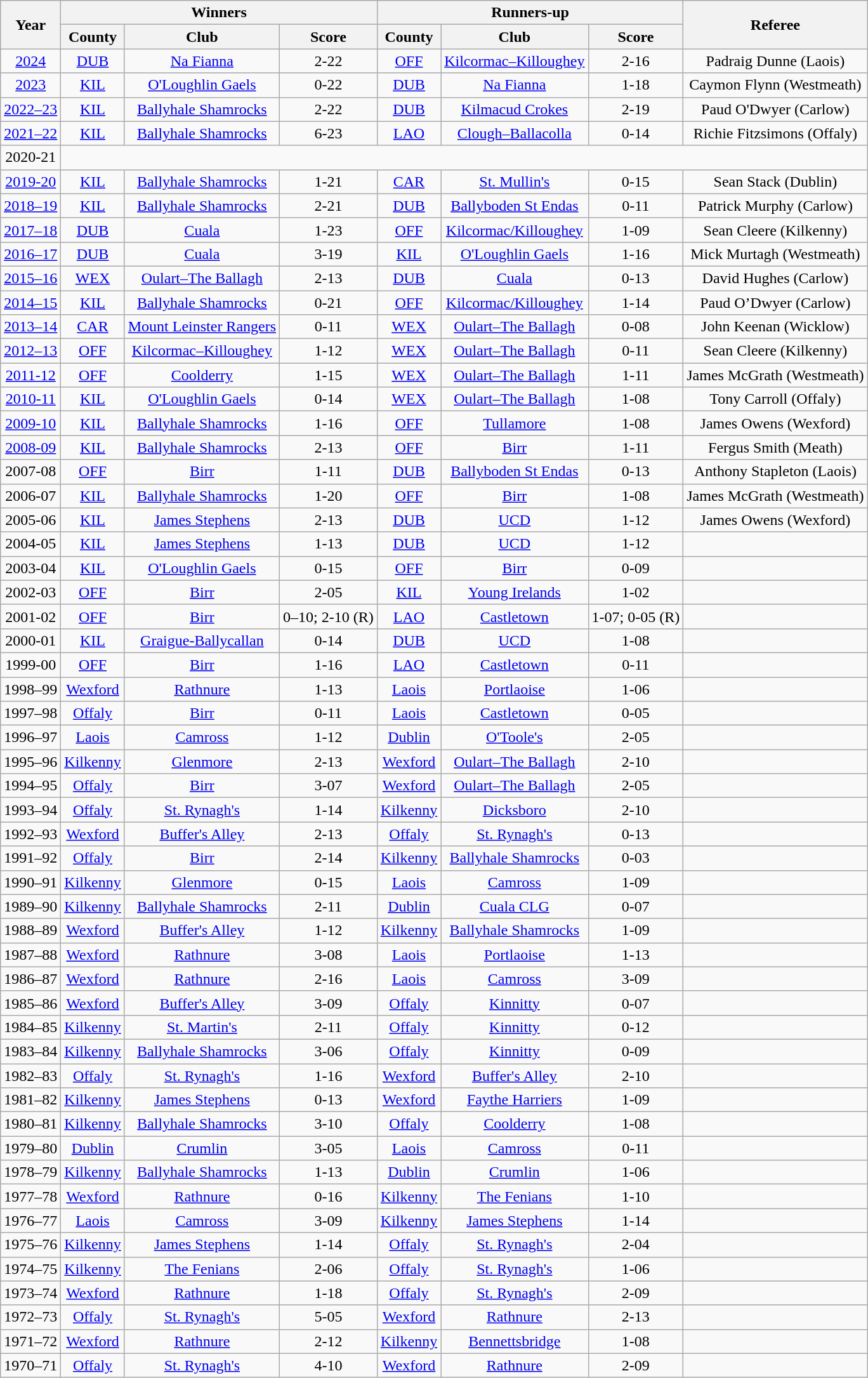<table class="wikitable sortable" style="text-align:center;">
<tr>
<th rowspan="2" scope="col">Year</th>
<th colspan="3">Winners</th>
<th colspan="3">Runners-up</th>
<th rowspan="2" scope="col">Referee</th>
</tr>
<tr>
<th>County</th>
<th>Club</th>
<th>Score</th>
<th>County</th>
<th>Club</th>
<th>Score</th>
</tr>
<tr>
<td><a href='#'>2024</a></td>
<td> <a href='#'>DUB</a></td>
<td><a href='#'>Na Fianna</a></td>
<td>2-22</td>
<td> <a href='#'>OFF</a></td>
<td><a href='#'>Kilcormac–Killoughey</a></td>
<td>2-16</td>
<td>Padraig Dunne (Laois)</td>
</tr>
<tr>
<td><a href='#'>2023</a></td>
<td> <a href='#'>KIL</a></td>
<td><a href='#'>O'Loughlin Gaels</a></td>
<td>0-22</td>
<td> <a href='#'>DUB</a></td>
<td><a href='#'>Na Fianna</a></td>
<td>1-18</td>
<td>Caymon Flynn (Westmeath)</td>
</tr>
<tr>
<td><a href='#'>2022–23</a></td>
<td> <a href='#'>KIL</a></td>
<td><a href='#'>Ballyhale Shamrocks</a></td>
<td>2-22</td>
<td> <a href='#'>DUB</a></td>
<td><a href='#'>Kilmacud Crokes</a></td>
<td>2-19</td>
<td>Paud O'Dwyer (Carlow)</td>
</tr>
<tr>
<td><a href='#'>2021–22</a></td>
<td> <a href='#'>KIL</a></td>
<td><a href='#'>Ballyhale Shamrocks</a></td>
<td>6-23</td>
<td> <a href='#'>LAO</a></td>
<td><a href='#'>Clough–Ballacolla</a></td>
<td>0-14</td>
<td>Richie Fitzsimons (Offaly)</td>
</tr>
<tr>
<td>2020-21</td>
<td colspan="7"></td>
</tr>
<tr>
<td><a href='#'>2019-20</a></td>
<td> <a href='#'>KIL</a></td>
<td><a href='#'>Ballyhale Shamrocks</a></td>
<td>1-21</td>
<td> <a href='#'>CAR</a></td>
<td><a href='#'>St. Mullin's</a></td>
<td>0-15</td>
<td>Sean Stack (Dublin)</td>
</tr>
<tr>
<td><a href='#'>2018–19</a></td>
<td> <a href='#'>KIL</a></td>
<td><a href='#'>Ballyhale Shamrocks</a></td>
<td>2-21</td>
<td> <a href='#'>DUB</a></td>
<td><a href='#'>Ballyboden St Endas</a></td>
<td>0-11</td>
<td>Patrick Murphy (Carlow)</td>
</tr>
<tr>
<td><a href='#'>2017–18</a></td>
<td> <a href='#'>DUB</a></td>
<td><a href='#'>Cuala</a></td>
<td>1-23</td>
<td> <a href='#'>OFF</a></td>
<td><a href='#'>Kilcormac/Killoughey</a></td>
<td>1-09</td>
<td>Sean Cleere (Kilkenny)</td>
</tr>
<tr>
<td><a href='#'>2016–17</a></td>
<td> <a href='#'>DUB</a></td>
<td><a href='#'>Cuala</a></td>
<td>3-19</td>
<td> <a href='#'>KIL</a></td>
<td><a href='#'>O'Loughlin Gaels</a></td>
<td>1-16</td>
<td>Mick Murtagh (Westmeath)</td>
</tr>
<tr>
<td><a href='#'>2015–16</a></td>
<td> <a href='#'>WEX</a></td>
<td><a href='#'>Oulart–The Ballagh</a></td>
<td>2-13</td>
<td> <a href='#'>DUB</a></td>
<td><a href='#'>Cuala</a></td>
<td>0-13</td>
<td>David Hughes (Carlow)</td>
</tr>
<tr>
<td><a href='#'>2014–15</a></td>
<td> <a href='#'>KIL</a></td>
<td><a href='#'>Ballyhale Shamrocks</a></td>
<td>0-21</td>
<td> <a href='#'>OFF</a></td>
<td><a href='#'>Kilcormac/Killoughey</a></td>
<td>1-14</td>
<td>Paud O’Dwyer (Carlow)</td>
</tr>
<tr>
<td><a href='#'>2013–14</a></td>
<td> <a href='#'>CAR</a></td>
<td><a href='#'>Mount Leinster Rangers</a></td>
<td>0-11</td>
<td> <a href='#'>WEX</a></td>
<td><a href='#'>Oulart–The Ballagh</a></td>
<td>0-08</td>
<td>John Keenan (Wicklow)</td>
</tr>
<tr>
<td><a href='#'>2012–13</a></td>
<td> <a href='#'>OFF</a></td>
<td><a href='#'>Kilcormac–Killoughey</a></td>
<td>1-12</td>
<td> <a href='#'>WEX</a></td>
<td><a href='#'>Oulart–The Ballagh</a></td>
<td>0-11</td>
<td>Sean Cleere (Kilkenny)</td>
</tr>
<tr>
<td><a href='#'>2011-12</a></td>
<td> <a href='#'>OFF</a></td>
<td><a href='#'>Coolderry</a></td>
<td>1-15</td>
<td> <a href='#'>WEX</a></td>
<td><a href='#'>Oulart–The Ballagh</a></td>
<td>1-11</td>
<td>James McGrath (Westmeath)</td>
</tr>
<tr>
<td><a href='#'>2010-11</a></td>
<td> <a href='#'>KIL</a></td>
<td><a href='#'>O'Loughlin Gaels</a></td>
<td>0-14</td>
<td> <a href='#'>WEX</a></td>
<td><a href='#'>Oulart–The Ballagh</a></td>
<td>1-08</td>
<td>Tony Carroll (Offaly)</td>
</tr>
<tr>
<td><a href='#'>2009-10</a></td>
<td> <a href='#'>KIL</a></td>
<td><a href='#'>Ballyhale Shamrocks</a></td>
<td>1-16</td>
<td> <a href='#'>OFF</a></td>
<td><a href='#'>Tullamore</a></td>
<td>1-08</td>
<td>James Owens (Wexford)</td>
</tr>
<tr>
<td><a href='#'>2008-09</a></td>
<td> <a href='#'>KIL</a></td>
<td><a href='#'>Ballyhale Shamrocks</a></td>
<td>2-13</td>
<td> <a href='#'>OFF</a></td>
<td><a href='#'>Birr</a></td>
<td>1-11</td>
<td>Fergus Smith (Meath)</td>
</tr>
<tr>
<td>2007-08</td>
<td> <a href='#'>OFF</a></td>
<td><a href='#'>Birr</a></td>
<td>1-11</td>
<td> <a href='#'>DUB</a></td>
<td><a href='#'>Ballyboden St Endas</a></td>
<td>0-13</td>
<td>Anthony Stapleton (Laois)</td>
</tr>
<tr>
<td>2006-07</td>
<td> <a href='#'>KIL</a></td>
<td><a href='#'>Ballyhale Shamrocks</a></td>
<td>1-20</td>
<td> <a href='#'>OFF</a></td>
<td><a href='#'>Birr</a></td>
<td>1-08</td>
<td>James McGrath (Westmeath)</td>
</tr>
<tr>
<td>2005-06</td>
<td> <a href='#'>KIL</a></td>
<td><a href='#'>James Stephens</a></td>
<td>2-13</td>
<td> <a href='#'>DUB</a></td>
<td><a href='#'>UCD</a></td>
<td>1-12</td>
<td>James Owens (Wexford)</td>
</tr>
<tr>
<td>2004-05</td>
<td> <a href='#'>KIL</a></td>
<td><a href='#'>James Stephens</a></td>
<td>1-13</td>
<td> <a href='#'>DUB</a></td>
<td><a href='#'>UCD</a></td>
<td>1-12</td>
<td></td>
</tr>
<tr>
<td>2003-04</td>
<td> <a href='#'>KIL</a></td>
<td><a href='#'>O'Loughlin Gaels</a></td>
<td>0-15</td>
<td> <a href='#'>OFF</a></td>
<td><a href='#'>Birr</a></td>
<td>0-09</td>
<td></td>
</tr>
<tr>
<td>2002-03</td>
<td> <a href='#'>OFF</a></td>
<td><a href='#'>Birr</a></td>
<td>2-05</td>
<td> <a href='#'>KIL</a></td>
<td><a href='#'>Young Irelands</a></td>
<td>1-02</td>
<td></td>
</tr>
<tr>
<td>2001-02</td>
<td> <a href='#'>OFF</a></td>
<td><a href='#'>Birr</a></td>
<td>0–10; 2-10 (R)</td>
<td> <a href='#'>LAO</a></td>
<td><a href='#'>Castletown</a></td>
<td>1-07; 0-05 (R)</td>
<td></td>
</tr>
<tr>
<td>2000-01</td>
<td> <a href='#'>KIL</a></td>
<td><a href='#'>Graigue-Ballycallan</a></td>
<td>0-14</td>
<td> <a href='#'>DUB</a></td>
<td><a href='#'>UCD</a></td>
<td>1-08</td>
<td></td>
</tr>
<tr>
<td>1999-00</td>
<td> <a href='#'>OFF</a></td>
<td><a href='#'>Birr</a></td>
<td>1-16</td>
<td> <a href='#'>LAO</a></td>
<td><a href='#'>Castletown</a></td>
<td>0-11</td>
<td></td>
</tr>
<tr>
<td>1998–99</td>
<td> <a href='#'>Wexford</a></td>
<td><a href='#'>Rathnure</a></td>
<td>1-13</td>
<td> <a href='#'>Laois</a></td>
<td><a href='#'>Portlaoise</a></td>
<td>1-06</td>
<td></td>
</tr>
<tr>
<td>1997–98</td>
<td> <a href='#'>Offaly</a></td>
<td><a href='#'>Birr</a></td>
<td>0-11</td>
<td> <a href='#'>Laois</a></td>
<td><a href='#'>Castletown</a></td>
<td>0-05</td>
<td></td>
</tr>
<tr>
<td>1996–97</td>
<td> <a href='#'>Laois</a></td>
<td><a href='#'>Camross</a></td>
<td>1-12</td>
<td> <a href='#'>Dublin</a></td>
<td><a href='#'>O'Toole's</a></td>
<td>2-05</td>
<td></td>
</tr>
<tr>
<td>1995–96</td>
<td> <a href='#'>Kilkenny</a></td>
<td><a href='#'>Glenmore</a></td>
<td>2-13</td>
<td> <a href='#'>Wexford</a></td>
<td><a href='#'>Oulart–The Ballagh</a></td>
<td>2-10</td>
<td></td>
</tr>
<tr>
<td>1994–95</td>
<td> <a href='#'>Offaly</a></td>
<td><a href='#'>Birr</a></td>
<td>3-07</td>
<td> <a href='#'>Wexford</a></td>
<td><a href='#'>Oulart–The Ballagh</a></td>
<td>2-05</td>
<td></td>
</tr>
<tr>
<td>1993–94</td>
<td> <a href='#'>Offaly</a></td>
<td><a href='#'>St. Rynagh's</a></td>
<td>1-14</td>
<td> <a href='#'>Kilkenny</a></td>
<td><a href='#'>Dicksboro</a></td>
<td>2-10</td>
<td></td>
</tr>
<tr>
<td>1992–93</td>
<td> <a href='#'>Wexford</a></td>
<td><a href='#'>Buffer's Alley</a></td>
<td>2-13</td>
<td> <a href='#'>Offaly</a></td>
<td><a href='#'>St. Rynagh's</a></td>
<td>0-13</td>
<td></td>
</tr>
<tr>
<td>1991–92</td>
<td> <a href='#'>Offaly</a></td>
<td><a href='#'>Birr</a></td>
<td>2-14</td>
<td> <a href='#'>Kilkenny</a></td>
<td><a href='#'>Ballyhale Shamrocks</a></td>
<td>0-03</td>
<td></td>
</tr>
<tr>
<td>1990–91</td>
<td> <a href='#'>Kilkenny</a></td>
<td><a href='#'>Glenmore</a></td>
<td>0-15</td>
<td> <a href='#'>Laois</a></td>
<td><a href='#'>Camross</a></td>
<td>1-09</td>
<td></td>
</tr>
<tr>
<td>1989–90</td>
<td> <a href='#'>Kilkenny</a></td>
<td><a href='#'>Ballyhale Shamrocks</a></td>
<td>2-11</td>
<td> <a href='#'>Dublin</a></td>
<td><a href='#'>Cuala CLG</a></td>
<td>0-07</td>
<td></td>
</tr>
<tr>
<td>1988–89</td>
<td> <a href='#'>Wexford</a></td>
<td><a href='#'>Buffer's Alley</a></td>
<td>1-12</td>
<td> <a href='#'>Kilkenny</a></td>
<td><a href='#'>Ballyhale Shamrocks</a></td>
<td>1-09</td>
<td></td>
</tr>
<tr>
<td>1987–88</td>
<td> <a href='#'>Wexford</a></td>
<td><a href='#'>Rathnure</a></td>
<td>3-08</td>
<td> <a href='#'>Laois</a></td>
<td><a href='#'>Portlaoise</a></td>
<td>1-13</td>
<td></td>
</tr>
<tr>
<td>1986–87</td>
<td> <a href='#'>Wexford</a></td>
<td><a href='#'>Rathnure</a></td>
<td>2-16</td>
<td> <a href='#'>Laois</a></td>
<td><a href='#'>Camross</a></td>
<td>3-09</td>
<td></td>
</tr>
<tr>
<td>1985–86</td>
<td> <a href='#'>Wexford</a></td>
<td><a href='#'>Buffer's Alley</a></td>
<td>3-09</td>
<td> <a href='#'>Offaly</a></td>
<td><a href='#'>Kinnitty</a></td>
<td>0-07</td>
<td></td>
</tr>
<tr>
<td>1984–85</td>
<td> <a href='#'>Kilkenny</a></td>
<td><a href='#'>St. Martin's</a></td>
<td>2-11</td>
<td> <a href='#'>Offaly</a></td>
<td><a href='#'>Kinnitty</a></td>
<td>0-12</td>
<td></td>
</tr>
<tr>
<td>1983–84</td>
<td> <a href='#'>Kilkenny</a></td>
<td><a href='#'>Ballyhale Shamrocks</a></td>
<td>3-06</td>
<td> <a href='#'>Offaly</a></td>
<td><a href='#'>Kinnitty</a></td>
<td>0-09</td>
<td></td>
</tr>
<tr>
<td>1982–83</td>
<td> <a href='#'>Offaly</a></td>
<td><a href='#'>St. Rynagh's</a></td>
<td>1-16</td>
<td> <a href='#'>Wexford</a></td>
<td><a href='#'>Buffer's Alley</a></td>
<td>2-10</td>
<td></td>
</tr>
<tr>
<td>1981–82</td>
<td> <a href='#'>Kilkenny</a></td>
<td><a href='#'>James Stephens</a></td>
<td>0-13</td>
<td> <a href='#'>Wexford</a></td>
<td><a href='#'>Faythe Harriers</a></td>
<td>1-09</td>
<td></td>
</tr>
<tr>
<td>1980–81</td>
<td> <a href='#'>Kilkenny</a></td>
<td><a href='#'>Ballyhale Shamrocks</a></td>
<td>3-10</td>
<td> <a href='#'>Offaly</a></td>
<td><a href='#'>Coolderry</a></td>
<td>1-08</td>
<td></td>
</tr>
<tr>
<td>1979–80</td>
<td> <a href='#'>Dublin</a></td>
<td><a href='#'>Crumlin</a></td>
<td>3-05</td>
<td> <a href='#'>Laois</a></td>
<td><a href='#'>Camross</a></td>
<td>0-11</td>
<td></td>
</tr>
<tr>
<td>1978–79</td>
<td> <a href='#'>Kilkenny</a></td>
<td><a href='#'>Ballyhale Shamrocks</a></td>
<td>1-13</td>
<td> <a href='#'>Dublin</a></td>
<td><a href='#'>Crumlin</a></td>
<td>1-06</td>
<td></td>
</tr>
<tr>
<td>1977–78</td>
<td> <a href='#'>Wexford</a></td>
<td><a href='#'>Rathnure</a></td>
<td>0-16</td>
<td> <a href='#'>Kilkenny</a></td>
<td><a href='#'>The Fenians</a></td>
<td>1-10</td>
<td></td>
</tr>
<tr>
<td>1976–77</td>
<td> <a href='#'>Laois</a></td>
<td><a href='#'>Camross</a></td>
<td>3-09</td>
<td> <a href='#'>Kilkenny</a></td>
<td><a href='#'>James Stephens</a></td>
<td>1-14</td>
<td></td>
</tr>
<tr>
<td>1975–76</td>
<td> <a href='#'>Kilkenny</a></td>
<td><a href='#'>James Stephens</a></td>
<td>1-14</td>
<td> <a href='#'>Offaly</a></td>
<td><a href='#'>St. Rynagh's</a></td>
<td>2-04</td>
<td></td>
</tr>
<tr>
<td>1974–75</td>
<td> <a href='#'>Kilkenny</a></td>
<td><a href='#'>The Fenians</a></td>
<td>2-06</td>
<td> <a href='#'>Offaly</a></td>
<td><a href='#'>St. Rynagh's</a></td>
<td>1-06</td>
<td></td>
</tr>
<tr>
<td>1973–74</td>
<td> <a href='#'>Wexford</a></td>
<td><a href='#'>Rathnure</a></td>
<td>1-18</td>
<td> <a href='#'>Offaly</a></td>
<td><a href='#'>St. Rynagh's</a></td>
<td>2-09</td>
<td></td>
</tr>
<tr>
<td>1972–73</td>
<td> <a href='#'>Offaly</a></td>
<td><a href='#'>St. Rynagh's</a></td>
<td>5-05</td>
<td> <a href='#'>Wexford</a></td>
<td><a href='#'>Rathnure</a></td>
<td>2-13</td>
<td></td>
</tr>
<tr>
<td>1971–72</td>
<td> <a href='#'>Wexford</a></td>
<td><a href='#'>Rathnure</a></td>
<td>2-12</td>
<td> <a href='#'>Kilkenny</a></td>
<td><a href='#'>Bennettsbridge</a></td>
<td>1-08</td>
<td></td>
</tr>
<tr>
<td>1970–71</td>
<td> <a href='#'>Offaly</a></td>
<td><a href='#'>St. Rynagh's</a></td>
<td>4-10</td>
<td> <a href='#'>Wexford</a></td>
<td><a href='#'>Rathnure</a></td>
<td>2-09</td>
<td></td>
</tr>
</table>
